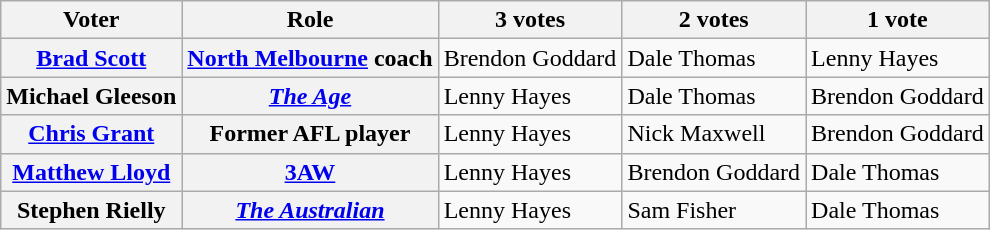<table class="wikitable">
<tr>
<th>Voter</th>
<th>Role</th>
<th>3 votes</th>
<th>2 votes</th>
<th>1 vote</th>
</tr>
<tr>
<th><a href='#'>Brad Scott</a></th>
<th><a href='#'>North Melbourne</a> coach</th>
<td>Brendon Goddard</td>
<td>Dale Thomas</td>
<td>Lenny Hayes</td>
</tr>
<tr>
<th>Michael Gleeson</th>
<th><em><a href='#'>The Age</a></em></th>
<td>Lenny Hayes</td>
<td>Dale Thomas</td>
<td>Brendon Goddard</td>
</tr>
<tr>
<th><a href='#'>Chris Grant</a></th>
<th>Former AFL player</th>
<td>Lenny Hayes</td>
<td>Nick Maxwell</td>
<td>Brendon Goddard</td>
</tr>
<tr>
<th><a href='#'>Matthew Lloyd</a></th>
<th><a href='#'>3AW</a></th>
<td>Lenny Hayes</td>
<td>Brendon Goddard</td>
<td>Dale Thomas</td>
</tr>
<tr>
<th>Stephen Rielly</th>
<th><em><a href='#'>The Australian</a></em></th>
<td>Lenny Hayes</td>
<td>Sam Fisher</td>
<td>Dale Thomas</td>
</tr>
</table>
